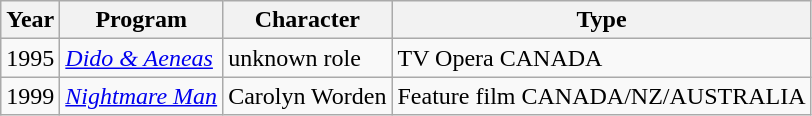<table class="wikitable">
<tr>
<th>Year</th>
<th>Program</th>
<th>Character</th>
<th>Type</th>
</tr>
<tr>
<td>1995</td>
<td><em><a href='#'>Dido & Aeneas</a></em></td>
<td>unknown role</td>
<td>TV Opera CANADA</td>
</tr>
<tr>
<td>1999</td>
<td><em><a href='#'>Nightmare Man</a></em></td>
<td>Carolyn Worden</td>
<td>Feature film CANADA/NZ/AUSTRALIA</td>
</tr>
</table>
